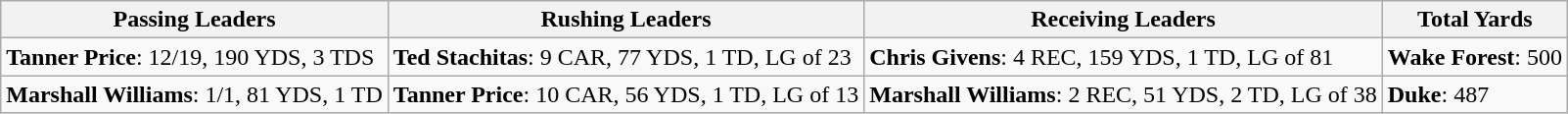<table class="wikitable">
<tr>
<th>Passing Leaders</th>
<th>Rushing Leaders</th>
<th>Receiving Leaders</th>
<th>Total Yards</th>
</tr>
<tr>
<td><strong>Tanner Price</strong>: 12/19, 190 YDS, 3 TDS</td>
<td><strong>Ted Stachitas</strong>: 9 CAR, 77 YDS, 1 TD, LG of 23</td>
<td><strong>Chris Givens</strong>: 4 REC, 159 YDS, 1 TD, LG of 81</td>
<td><strong>Wake Forest</strong>: 500</td>
</tr>
<tr>
<td><strong>Marshall Williams</strong>: 1/1, 81 YDS, 1 TD</td>
<td><strong>Tanner Price</strong>: 10 CAR, 56 YDS, 1 TD, LG of 13</td>
<td><strong>Marshall Williams</strong>: 2 REC, 51 YDS, 2 TD, LG of 38</td>
<td><strong>Duke</strong>: 487</td>
</tr>
</table>
